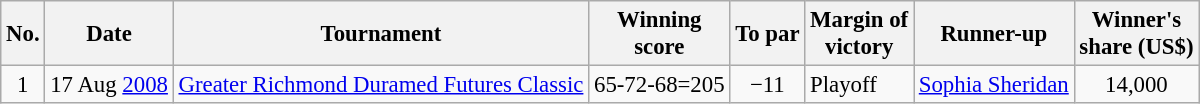<table class="wikitable" style="font-size:95%;">
<tr>
<th>No.</th>
<th>Date</th>
<th>Tournament</th>
<th>Winning<br>score</th>
<th>To par</th>
<th>Margin of<br>victory</th>
<th>Runner-up</th>
<th>Winner's<br>share (US$)</th>
</tr>
<tr>
<td align=center>1</td>
<td>17 Aug <a href='#'>2008</a></td>
<td><a href='#'>Greater Richmond Duramed Futures Classic</a></td>
<td align=right>65-72-68=205</td>
<td align=center>−11</td>
<td>Playoff</td>
<td> <a href='#'>Sophia Sheridan</a></td>
<td align=center>14,000</td>
</tr>
</table>
